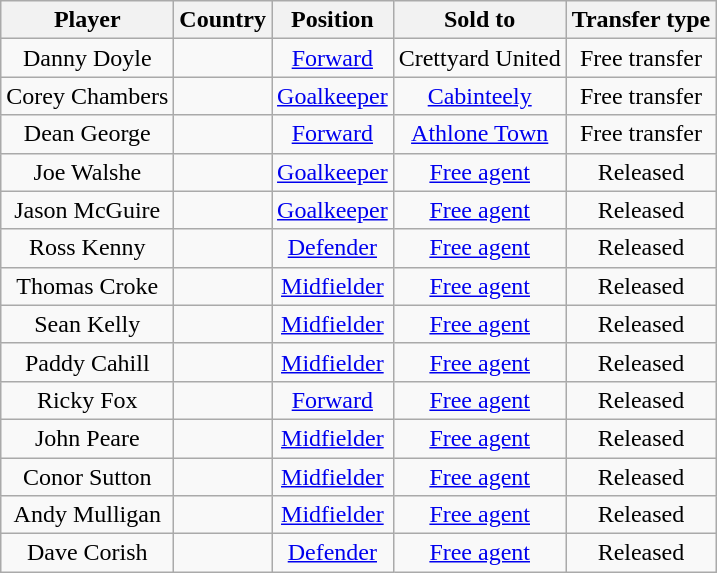<table class="wikitable" style="text-align:center">
<tr>
<th>Player</th>
<th>Country</th>
<th>Position</th>
<th>Sold to</th>
<th>Transfer type</th>
</tr>
<tr>
<td>Danny Doyle</td>
<td></td>
<td><a href='#'>Forward</a></td>
<td> Crettyard United</td>
<td>Free transfer</td>
</tr>
<tr>
<td>Corey Chambers</td>
<td></td>
<td><a href='#'>Goalkeeper</a></td>
<td> <a href='#'>Cabinteely</a></td>
<td>Free transfer</td>
</tr>
<tr>
<td>Dean George</td>
<td></td>
<td><a href='#'>Forward</a></td>
<td> <a href='#'>Athlone Town</a></td>
<td>Free transfer</td>
</tr>
<tr>
<td>Joe Walshe</td>
<td></td>
<td><a href='#'>Goalkeeper</a></td>
<td><a href='#'>Free agent</a></td>
<td>Released</td>
</tr>
<tr>
<td>Jason McGuire</td>
<td></td>
<td><a href='#'>Goalkeeper</a></td>
<td><a href='#'>Free agent</a></td>
<td>Released</td>
</tr>
<tr>
<td>Ross Kenny</td>
<td></td>
<td><a href='#'>Defender</a></td>
<td><a href='#'>Free agent</a></td>
<td>Released</td>
</tr>
<tr>
<td>Thomas Croke</td>
<td></td>
<td><a href='#'>Midfielder</a></td>
<td><a href='#'>Free agent</a></td>
<td>Released</td>
</tr>
<tr>
<td>Sean Kelly</td>
<td></td>
<td><a href='#'>Midfielder</a></td>
<td><a href='#'>Free agent</a></td>
<td>Released</td>
</tr>
<tr>
<td>Paddy Cahill</td>
<td></td>
<td><a href='#'>Midfielder</a></td>
<td><a href='#'>Free agent</a></td>
<td>Released</td>
</tr>
<tr>
<td>Ricky Fox</td>
<td></td>
<td><a href='#'>Forward</a></td>
<td><a href='#'>Free agent</a></td>
<td>Released</td>
</tr>
<tr>
<td>John Peare</td>
<td></td>
<td><a href='#'>Midfielder</a></td>
<td><a href='#'>Free agent</a></td>
<td>Released</td>
</tr>
<tr>
<td>Conor Sutton</td>
<td></td>
<td><a href='#'>Midfielder</a></td>
<td><a href='#'>Free agent</a></td>
<td>Released</td>
</tr>
<tr>
<td>Andy Mulligan</td>
<td></td>
<td><a href='#'>Midfielder</a></td>
<td><a href='#'>Free agent</a></td>
<td>Released</td>
</tr>
<tr>
<td>Dave Corish</td>
<td></td>
<td><a href='#'>Defender</a></td>
<td><a href='#'>Free agent</a></td>
<td>Released</td>
</tr>
</table>
